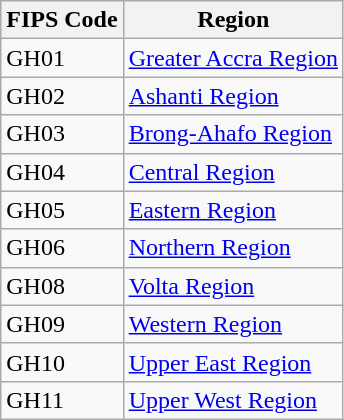<table class="wikitable">
<tr>
<th>FIPS Code</th>
<th>Region</th>
</tr>
<tr>
<td>GH01</td>
<td><a href='#'>Greater Accra Region</a></td>
</tr>
<tr>
<td>GH02</td>
<td><a href='#'>Ashanti Region</a></td>
</tr>
<tr>
<td>GH03</td>
<td><a href='#'>Brong-Ahafo Region</a></td>
</tr>
<tr>
<td>GH04</td>
<td><a href='#'>Central Region</a></td>
</tr>
<tr>
<td>GH05</td>
<td><a href='#'>Eastern Region</a></td>
</tr>
<tr>
<td>GH06</td>
<td><a href='#'>Northern Region</a></td>
</tr>
<tr>
<td>GH08</td>
<td><a href='#'>Volta Region</a></td>
</tr>
<tr>
<td>GH09</td>
<td><a href='#'>Western Region</a></td>
</tr>
<tr>
<td>GH10</td>
<td><a href='#'>Upper East Region</a></td>
</tr>
<tr>
<td>GH11</td>
<td><a href='#'>Upper West Region</a></td>
</tr>
</table>
